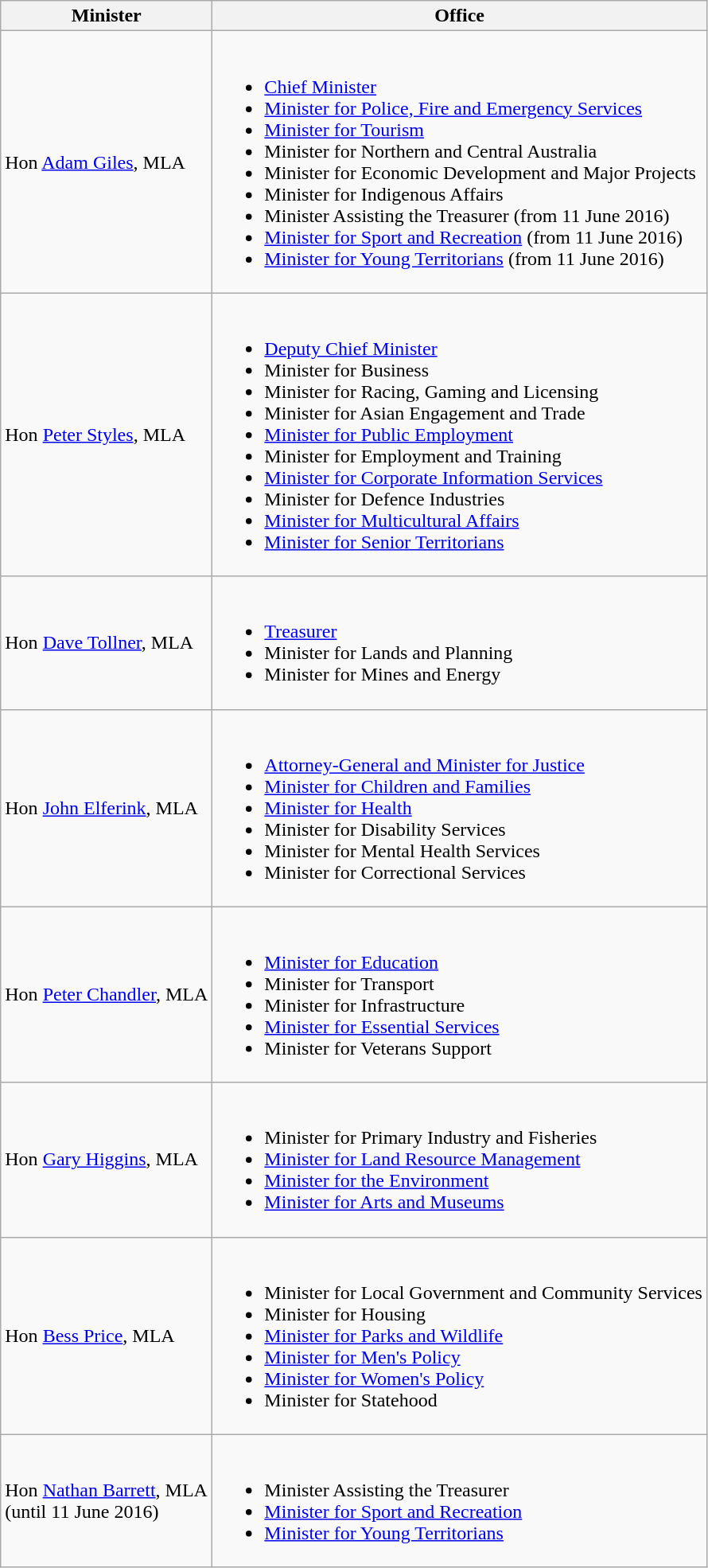<table class="wikitable">
<tr>
<th>Minister</th>
<th>Office</th>
</tr>
<tr>
<td>Hon <a href='#'>Adam Giles</a>, MLA</td>
<td><br><ul><li><a href='#'>Chief Minister</a></li><li><a href='#'>Minister for Police, Fire and Emergency Services</a></li><li><a href='#'>Minister for Tourism</a></li><li>Minister for Northern and Central Australia</li><li>Minister for Economic Development and Major Projects</li><li>Minister for Indigenous Affairs</li><li>Minister Assisting the Treasurer (from 11 June 2016)</li><li><a href='#'>Minister for Sport and Recreation</a> (from 11 June 2016)</li><li><a href='#'>Minister for Young Territorians</a> (from 11 June 2016)</li></ul></td>
</tr>
<tr>
<td>Hon <a href='#'>Peter Styles</a>, MLA</td>
<td><br><ul><li><a href='#'>Deputy Chief Minister</a></li><li>Minister for Business</li><li>Minister for Racing, Gaming and Licensing</li><li>Minister for Asian Engagement and Trade</li><li><a href='#'>Minister for Public Employment</a></li><li>Minister for Employment and Training</li><li><a href='#'>Minister for Corporate Information Services</a></li><li>Minister for Defence Industries</li><li><a href='#'>Minister for Multicultural Affairs</a></li><li><a href='#'>Minister for Senior Territorians</a></li></ul></td>
</tr>
<tr>
<td>Hon <a href='#'>Dave Tollner</a>, MLA</td>
<td><br><ul><li><a href='#'>Treasurer</a></li><li>Minister for Lands and Planning</li><li>Minister for Mines and Energy</li></ul></td>
</tr>
<tr>
<td>Hon <a href='#'>John Elferink</a>, MLA</td>
<td><br><ul><li><a href='#'>Attorney-General and Minister for Justice</a></li><li><a href='#'>Minister for Children and Families</a></li><li><a href='#'>Minister for Health</a></li><li>Minister for Disability Services</li><li>Minister for Mental Health Services</li><li>Minister for Correctional Services</li></ul></td>
</tr>
<tr>
<td>Hon <a href='#'>Peter Chandler</a>, MLA</td>
<td><br><ul><li><a href='#'>Minister for Education</a></li><li>Minister for Transport</li><li>Minister for Infrastructure</li><li><a href='#'>Minister for Essential Services</a></li><li>Minister for Veterans Support</li></ul></td>
</tr>
<tr>
<td>Hon <a href='#'>Gary Higgins</a>, MLA</td>
<td><br><ul><li>Minister for Primary Industry and Fisheries</li><li><a href='#'>Minister for Land Resource Management</a></li><li><a href='#'>Minister for the Environment</a></li><li><a href='#'>Minister for Arts and Museums</a></li></ul></td>
</tr>
<tr>
<td>Hon <a href='#'>Bess Price</a>, MLA</td>
<td><br><ul><li>Minister for Local Government and Community Services</li><li>Minister for Housing</li><li><a href='#'>Minister for Parks and Wildlife</a></li><li><a href='#'>Minister for Men's Policy</a></li><li><a href='#'>Minister for Women's Policy</a></li><li>Minister for Statehood</li></ul></td>
</tr>
<tr>
<td>Hon <a href='#'>Nathan Barrett</a>, MLA<br>(until 11 June 2016)</td>
<td><br><ul><li>Minister Assisting the Treasurer</li><li><a href='#'>Minister for Sport and Recreation</a></li><li><a href='#'>Minister for Young Territorians</a></li></ul></td>
</tr>
</table>
